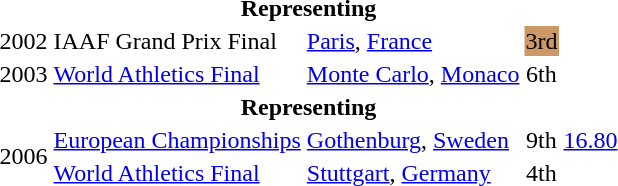<table>
<tr>
<th colspan="5">Representing </th>
</tr>
<tr>
<td>2002</td>
<td>IAAF Grand Prix Final</td>
<td><a href='#'>Paris</a>, <a href='#'>France</a></td>
<td bgcolor=cc9966 align="center">3rd</td>
<td></td>
</tr>
<tr>
<td>2003</td>
<td><a href='#'>World Athletics Final</a></td>
<td><a href='#'>Monte Carlo</a>, <a href='#'>Monaco</a></td>
<td align="center">6th</td>
<td></td>
</tr>
<tr>
<th colspan="5">Representing </th>
</tr>
<tr>
<td rowspan=2>2006</td>
<td><a href='#'>European Championships</a></td>
<td><a href='#'>Gothenburg</a>, <a href='#'>Sweden</a></td>
<td align="center">9th</td>
<td><a href='#'>16.80</a></td>
</tr>
<tr>
<td><a href='#'>World Athletics Final</a></td>
<td><a href='#'>Stuttgart</a>, <a href='#'>Germany</a></td>
<td align="center">4th</td>
<td></td>
</tr>
</table>
